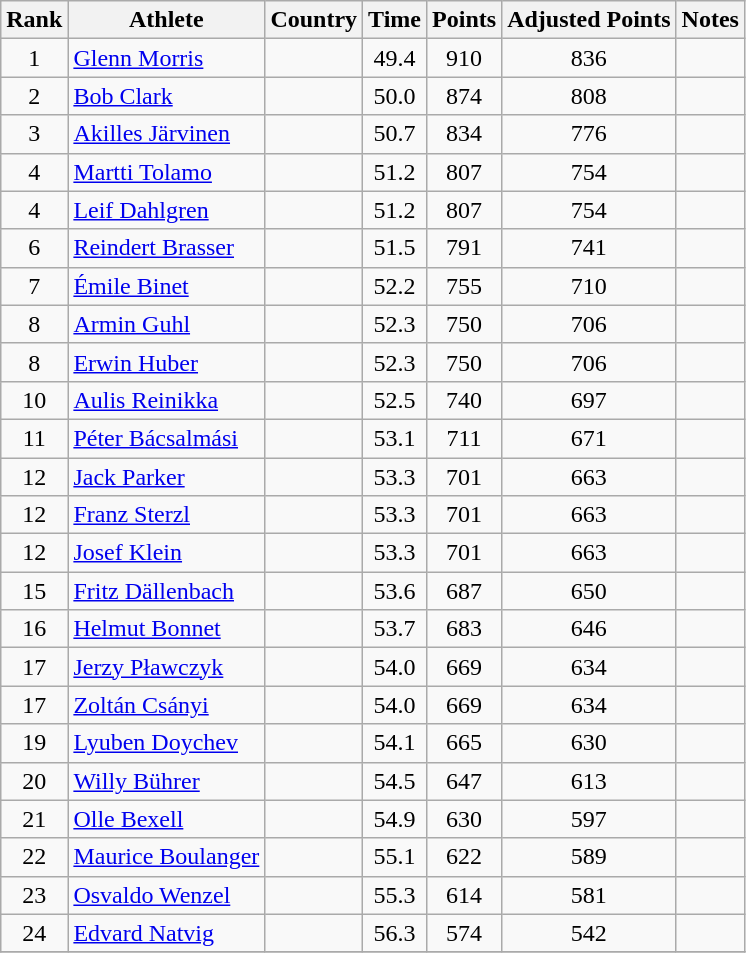<table class=wikitable style="text-align:center">
<tr>
<th>Rank</th>
<th>Athlete</th>
<th>Country</th>
<th>Time</th>
<th>Points</th>
<th>Adjusted Points</th>
<th>Notes</th>
</tr>
<tr>
<td>1</td>
<td align=left><a href='#'>Glenn Morris</a></td>
<td align=left></td>
<td>49.4</td>
<td>910</td>
<td>836</td>
<td></td>
</tr>
<tr>
<td>2</td>
<td align=left><a href='#'>Bob Clark</a></td>
<td align=left></td>
<td>50.0</td>
<td>874</td>
<td>808</td>
<td></td>
</tr>
<tr>
<td>3</td>
<td align=left><a href='#'>Akilles Järvinen</a></td>
<td align=left></td>
<td>50.7</td>
<td>834</td>
<td>776</td>
<td></td>
</tr>
<tr>
<td>4</td>
<td align=left><a href='#'>Martti Tolamo</a></td>
<td align=left></td>
<td>51.2</td>
<td>807</td>
<td>754</td>
<td></td>
</tr>
<tr>
<td>4</td>
<td align=left><a href='#'>Leif Dahlgren</a></td>
<td align=left></td>
<td>51.2</td>
<td>807</td>
<td>754</td>
<td></td>
</tr>
<tr>
<td>6</td>
<td align=left><a href='#'>Reindert Brasser</a></td>
<td align=left></td>
<td>51.5</td>
<td>791</td>
<td>741</td>
<td></td>
</tr>
<tr>
<td>7</td>
<td align=left><a href='#'>Émile Binet</a></td>
<td align=left></td>
<td>52.2</td>
<td>755</td>
<td>710</td>
<td></td>
</tr>
<tr>
<td>8</td>
<td align=left><a href='#'>Armin Guhl</a></td>
<td align=left></td>
<td>52.3</td>
<td>750</td>
<td>706</td>
<td></td>
</tr>
<tr>
<td>8</td>
<td align=left><a href='#'>Erwin Huber</a></td>
<td align=left></td>
<td>52.3</td>
<td>750</td>
<td>706</td>
<td></td>
</tr>
<tr>
<td>10</td>
<td align=left><a href='#'>Aulis Reinikka</a></td>
<td align=left></td>
<td>52.5</td>
<td>740</td>
<td>697</td>
<td></td>
</tr>
<tr>
<td>11</td>
<td align=left><a href='#'>Péter Bácsalmási</a></td>
<td align=left></td>
<td>53.1</td>
<td>711</td>
<td>671</td>
<td></td>
</tr>
<tr>
<td>12</td>
<td align=left><a href='#'>Jack Parker</a></td>
<td align=left></td>
<td>53.3</td>
<td>701</td>
<td>663</td>
<td></td>
</tr>
<tr>
<td>12</td>
<td align=left><a href='#'>Franz Sterzl</a></td>
<td align=left></td>
<td>53.3</td>
<td>701</td>
<td>663</td>
<td></td>
</tr>
<tr>
<td>12</td>
<td align=left><a href='#'>Josef Klein</a></td>
<td align=left></td>
<td>53.3</td>
<td>701</td>
<td>663</td>
<td></td>
</tr>
<tr>
<td>15</td>
<td align=left><a href='#'>Fritz Dällenbach</a></td>
<td align=left></td>
<td>53.6</td>
<td>687</td>
<td>650</td>
<td></td>
</tr>
<tr>
<td>16</td>
<td align=left><a href='#'>Helmut Bonnet</a></td>
<td align=left></td>
<td>53.7</td>
<td>683</td>
<td>646</td>
<td></td>
</tr>
<tr>
<td>17</td>
<td align=left><a href='#'>Jerzy Pławczyk</a></td>
<td align=left></td>
<td>54.0</td>
<td>669</td>
<td>634</td>
<td></td>
</tr>
<tr>
<td>17</td>
<td align=left><a href='#'>Zoltán Csányi</a></td>
<td align=left></td>
<td>54.0</td>
<td>669</td>
<td>634</td>
<td></td>
</tr>
<tr>
<td>19</td>
<td align=left><a href='#'>Lyuben Doychev</a></td>
<td align=left></td>
<td>54.1</td>
<td>665</td>
<td>630</td>
<td></td>
</tr>
<tr>
<td>20</td>
<td align=left><a href='#'>Willy Bührer</a></td>
<td align=left></td>
<td>54.5</td>
<td>647</td>
<td>613</td>
<td></td>
</tr>
<tr>
<td>21</td>
<td align=left><a href='#'>Olle Bexell</a></td>
<td align=left></td>
<td>54.9</td>
<td>630</td>
<td>597</td>
<td></td>
</tr>
<tr>
<td>22</td>
<td align=left><a href='#'>Maurice Boulanger</a></td>
<td align=left></td>
<td>55.1</td>
<td>622</td>
<td>589</td>
<td></td>
</tr>
<tr>
<td>23</td>
<td align=left><a href='#'>Osvaldo Wenzel</a></td>
<td align=left></td>
<td>55.3</td>
<td>614</td>
<td>581</td>
<td></td>
</tr>
<tr>
<td>24</td>
<td align=left><a href='#'>Edvard Natvig</a></td>
<td align=left></td>
<td>56.3</td>
<td>574</td>
<td>542</td>
<td></td>
</tr>
<tr>
</tr>
</table>
